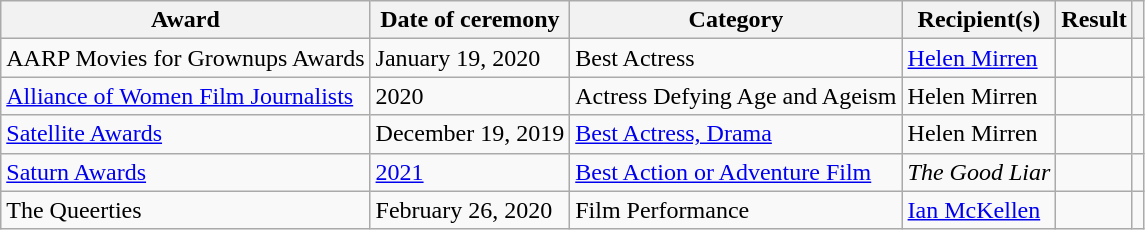<table class="wikitable sortable plainrowheaders">
<tr>
<th scope="col">Award</th>
<th scope="col">Date of ceremony</th>
<th scope="col">Category</th>
<th scope="col">Recipient(s)</th>
<th scope="col">Result</th>
<th scope="col" class="unsortable"></th>
</tr>
<tr>
<td>AARP Movies for Grownups Awards</td>
<td>January 19, 2020</td>
<td>Best Actress</td>
<td><a href='#'>Helen Mirren</a></td>
<td></td>
<td></td>
</tr>
<tr>
<td><a href='#'>Alliance of Women Film Journalists</a></td>
<td>2020</td>
<td>Actress Defying Age and Ageism</td>
<td>Helen Mirren</td>
<td></td>
<td></td>
</tr>
<tr>
<td><a href='#'>Satellite Awards</a></td>
<td>December 19, 2019</td>
<td><a href='#'>Best Actress, Drama</a></td>
<td>Helen Mirren</td>
<td></td>
<td></td>
</tr>
<tr>
<td><a href='#'>Saturn Awards</a></td>
<td><a href='#'>2021</a></td>
<td><a href='#'>Best Action or Adventure Film</a></td>
<td><em>The Good Liar</em></td>
<td></td>
<td></td>
</tr>
<tr>
<td>The Queerties</td>
<td>February 26, 2020</td>
<td>Film Performance</td>
<td><a href='#'>Ian McKellen</a></td>
<td></td>
<td></td>
</tr>
</table>
